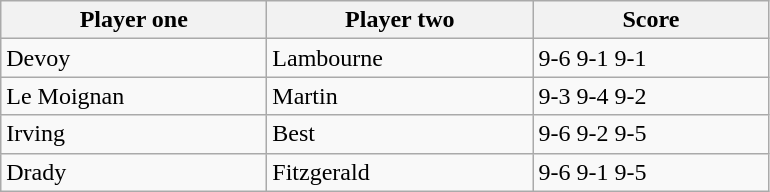<table class="wikitable">
<tr>
<th width=170>Player one</th>
<th width=170>Player two</th>
<th width=150>Score</th>
</tr>
<tr>
<td> Devoy</td>
<td> Lambourne</td>
<td>9-6 9-1 9-1</td>
</tr>
<tr>
<td> Le Moignan</td>
<td> Martin</td>
<td>9-3 9-4 9-2</td>
</tr>
<tr>
<td> Irving</td>
<td> Best</td>
<td>9-6 9-2 9-5</td>
</tr>
<tr>
<td> Drady</td>
<td> Fitzgerald</td>
<td>9-6 9-1 9-5</td>
</tr>
</table>
